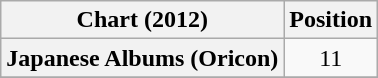<table class="wikitable plainrowheaders">
<tr>
<th>Chart (2012)</th>
<th>Position</th>
</tr>
<tr>
<th scope="row">Japanese Albums (Oricon)</th>
<td style="text-align:center;">11</td>
</tr>
<tr>
</tr>
</table>
